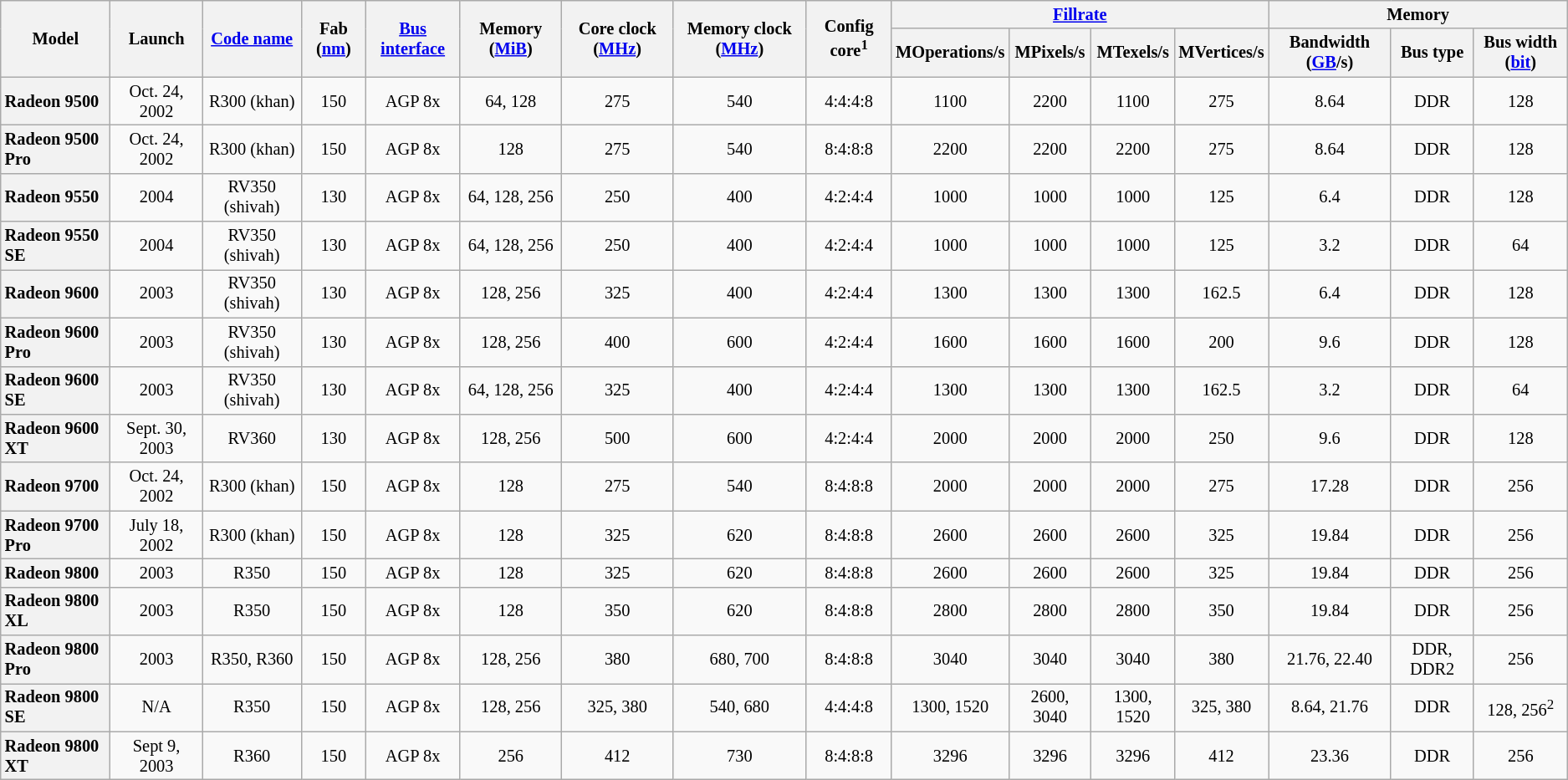<table class="wikitable" style="font-size: 85%; text-align: center">
<tr>
<th rowspan=2>Model</th>
<th rowspan=2>Launch</th>
<th rowspan=2><a href='#'>Code name</a></th>
<th rowspan=2>Fab (<a href='#'>nm</a>)</th>
<th rowspan=2><a href='#'>Bus</a> <a href='#'>interface</a></th>
<th rowspan=2>Memory (<a href='#'>MiB</a>)</th>
<th rowspan=2>Core clock (<a href='#'>MHz</a>)</th>
<th rowspan=2>Memory clock (<a href='#'>MHz</a>)</th>
<th rowspan=2>Config core<sup>1</sup></th>
<th colspan=4><a href='#'>Fillrate</a></th>
<th colspan=3>Memory</th>
</tr>
<tr>
<th>MOperations/s</th>
<th>MPixels/s</th>
<th>MTexels/s</th>
<th>MVertices/s</th>
<th>Bandwidth (<a href='#'>GB</a>/s)</th>
<th>Bus type</th>
<th>Bus width (<a href='#'>bit</a>)</th>
</tr>
<tr>
<th style="text-align:left">Radeon 9500</th>
<td>Oct. 24, 2002</td>
<td>R300 (khan)</td>
<td>150</td>
<td>AGP 8x</td>
<td>64, 128</td>
<td>275</td>
<td>540</td>
<td>4:4:4:8</td>
<td>1100</td>
<td>2200</td>
<td>1100</td>
<td>275</td>
<td>8.64</td>
<td>DDR</td>
<td>128</td>
</tr>
<tr>
<th style="text-align:left">Radeon 9500 Pro</th>
<td>Oct. 24, 2002</td>
<td>R300 (khan)</td>
<td>150</td>
<td>AGP 8x</td>
<td>128</td>
<td>275</td>
<td>540</td>
<td>8:4:8:8</td>
<td>2200</td>
<td>2200</td>
<td>2200</td>
<td>275</td>
<td>8.64</td>
<td>DDR</td>
<td>128</td>
</tr>
<tr>
<th style="text-align:left">Radeon 9550</th>
<td>2004</td>
<td>RV350 (shivah)</td>
<td>130</td>
<td>AGP 8x</td>
<td>64, 128, 256</td>
<td>250</td>
<td>400</td>
<td>4:2:4:4</td>
<td>1000</td>
<td>1000</td>
<td>1000</td>
<td>125</td>
<td>6.4</td>
<td>DDR</td>
<td>128</td>
</tr>
<tr>
<th style="text-align:left">Radeon 9550 SE</th>
<td>2004</td>
<td>RV350 (shivah)</td>
<td>130</td>
<td>AGP 8x</td>
<td>64, 128, 256</td>
<td>250</td>
<td>400</td>
<td>4:2:4:4</td>
<td>1000</td>
<td>1000</td>
<td>1000</td>
<td>125</td>
<td>3.2</td>
<td>DDR</td>
<td>64</td>
</tr>
<tr>
<th style="text-align:left">Radeon 9600</th>
<td>2003</td>
<td>RV350 (shivah)</td>
<td>130</td>
<td>AGP 8x</td>
<td>128, 256</td>
<td>325</td>
<td>400</td>
<td>4:2:4:4</td>
<td>1300</td>
<td>1300</td>
<td>1300</td>
<td>162.5</td>
<td>6.4</td>
<td>DDR</td>
<td>128</td>
</tr>
<tr>
<th style="text-align:left">Radeon 9600 Pro</th>
<td>2003</td>
<td>RV350 (shivah)</td>
<td>130</td>
<td>AGP 8x</td>
<td>128, 256</td>
<td>400</td>
<td>600</td>
<td>4:2:4:4</td>
<td>1600</td>
<td>1600</td>
<td>1600</td>
<td>200</td>
<td>9.6</td>
<td>DDR</td>
<td>128</td>
</tr>
<tr>
<th style="text-align:left">Radeon 9600 SE</th>
<td>2003</td>
<td>RV350 (shivah)</td>
<td>130</td>
<td>AGP 8x</td>
<td>64, 128, 256</td>
<td>325</td>
<td>400</td>
<td>4:2:4:4</td>
<td>1300</td>
<td>1300</td>
<td>1300</td>
<td>162.5</td>
<td>3.2</td>
<td>DDR</td>
<td>64</td>
</tr>
<tr>
<th style="text-align:left">Radeon 9600 XT</th>
<td>Sept. 30, 2003</td>
<td>RV360</td>
<td>130</td>
<td>AGP 8x</td>
<td>128, 256</td>
<td>500</td>
<td>600</td>
<td>4:2:4:4</td>
<td>2000</td>
<td>2000</td>
<td>2000</td>
<td>250</td>
<td>9.6</td>
<td>DDR</td>
<td>128</td>
</tr>
<tr>
<th style="text-align:left">Radeon 9700</th>
<td>Oct. 24, 2002</td>
<td>R300 (khan)</td>
<td>150</td>
<td>AGP 8x</td>
<td>128</td>
<td>275</td>
<td>540</td>
<td>8:4:8:8</td>
<td>2000</td>
<td>2000</td>
<td>2000</td>
<td>275</td>
<td>17.28</td>
<td>DDR</td>
<td>256</td>
</tr>
<tr>
<th style="text-align:left">Radeon 9700 Pro</th>
<td>July 18, 2002</td>
<td>R300 (khan)</td>
<td>150</td>
<td>AGP 8x</td>
<td>128</td>
<td>325</td>
<td>620</td>
<td>8:4:8:8</td>
<td>2600</td>
<td>2600</td>
<td>2600</td>
<td>325</td>
<td>19.84</td>
<td>DDR</td>
<td>256</td>
</tr>
<tr>
<th style="text-align:left">Radeon 9800</th>
<td>2003</td>
<td>R350</td>
<td>150</td>
<td>AGP 8x</td>
<td>128</td>
<td>325</td>
<td>620</td>
<td>8:4:8:8</td>
<td>2600</td>
<td>2600</td>
<td>2600</td>
<td>325</td>
<td>19.84</td>
<td>DDR</td>
<td>256</td>
</tr>
<tr>
<th style="text-align:left">Radeon 9800 XL</th>
<td>2003</td>
<td>R350</td>
<td>150</td>
<td>AGP 8x</td>
<td>128</td>
<td>350</td>
<td>620</td>
<td>8:4:8:8</td>
<td>2800</td>
<td>2800</td>
<td>2800</td>
<td>350</td>
<td>19.84</td>
<td>DDR</td>
<td>256</td>
</tr>
<tr>
<th style="text-align:left">Radeon 9800 Pro</th>
<td>2003</td>
<td>R350, R360</td>
<td>150</td>
<td>AGP 8x</td>
<td>128, 256</td>
<td>380</td>
<td>680, 700</td>
<td>8:4:8:8</td>
<td>3040</td>
<td>3040</td>
<td>3040</td>
<td>380</td>
<td>21.76, 22.40</td>
<td>DDR, DDR2</td>
<td>256</td>
</tr>
<tr>
<th style="text-align:left">Radeon 9800 SE</th>
<td>N/A</td>
<td>R350</td>
<td>150</td>
<td>AGP 8x</td>
<td>128, 256</td>
<td>325, 380</td>
<td>540, 680</td>
<td>4:4:4:8</td>
<td>1300, 1520</td>
<td>2600, 3040</td>
<td>1300, 1520</td>
<td>325, 380</td>
<td>8.64, 21.76</td>
<td>DDR</td>
<td>128, 256<sup>2</sup></td>
</tr>
<tr>
<th style="text-align:left">Radeon 9800 XT</th>
<td>Sept 9, 2003</td>
<td>R360</td>
<td>150</td>
<td>AGP 8x</td>
<td>256</td>
<td>412</td>
<td>730</td>
<td>8:4:8:8</td>
<td>3296</td>
<td>3296</td>
<td>3296</td>
<td>412</td>
<td>23.36</td>
<td>DDR</td>
<td>256</td>
</tr>
</table>
